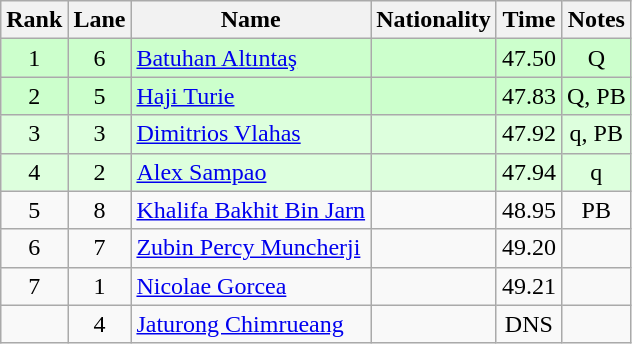<table class="wikitable sortable" style="text-align:center">
<tr>
<th>Rank</th>
<th>Lane</th>
<th>Name</th>
<th>Nationality</th>
<th>Time</th>
<th>Notes</th>
</tr>
<tr bgcolor=ccffcc>
<td>1</td>
<td>6</td>
<td align=left><a href='#'>Batuhan Altıntaş</a></td>
<td align=left></td>
<td>47.50</td>
<td>Q</td>
</tr>
<tr bgcolor=ccffcc>
<td>2</td>
<td>5</td>
<td align=left><a href='#'>Haji Turie</a></td>
<td align=left></td>
<td>47.83</td>
<td>Q, PB</td>
</tr>
<tr bgcolor=ddffdd>
<td>3</td>
<td>3</td>
<td align=left><a href='#'>Dimitrios Vlahas</a></td>
<td align=left></td>
<td>47.92</td>
<td>q, PB</td>
</tr>
<tr bgcolor=ddffdd>
<td>4</td>
<td>2</td>
<td align=left><a href='#'>Alex Sampao</a></td>
<td align=left></td>
<td>47.94</td>
<td>q</td>
</tr>
<tr>
<td>5</td>
<td>8</td>
<td align=left><a href='#'>Khalifa Bakhit Bin Jarn</a></td>
<td align=left></td>
<td>48.95</td>
<td>PB</td>
</tr>
<tr>
<td>6</td>
<td>7</td>
<td align=left><a href='#'>Zubin Percy Muncherji</a></td>
<td align=left></td>
<td>49.20</td>
<td></td>
</tr>
<tr>
<td>7</td>
<td>1</td>
<td align=left><a href='#'>Nicolae Gorcea</a></td>
<td align=left></td>
<td>49.21</td>
<td></td>
</tr>
<tr>
<td></td>
<td>4</td>
<td align=left><a href='#'>Jaturong Chimrueang</a></td>
<td align=left></td>
<td>DNS</td>
<td></td>
</tr>
</table>
